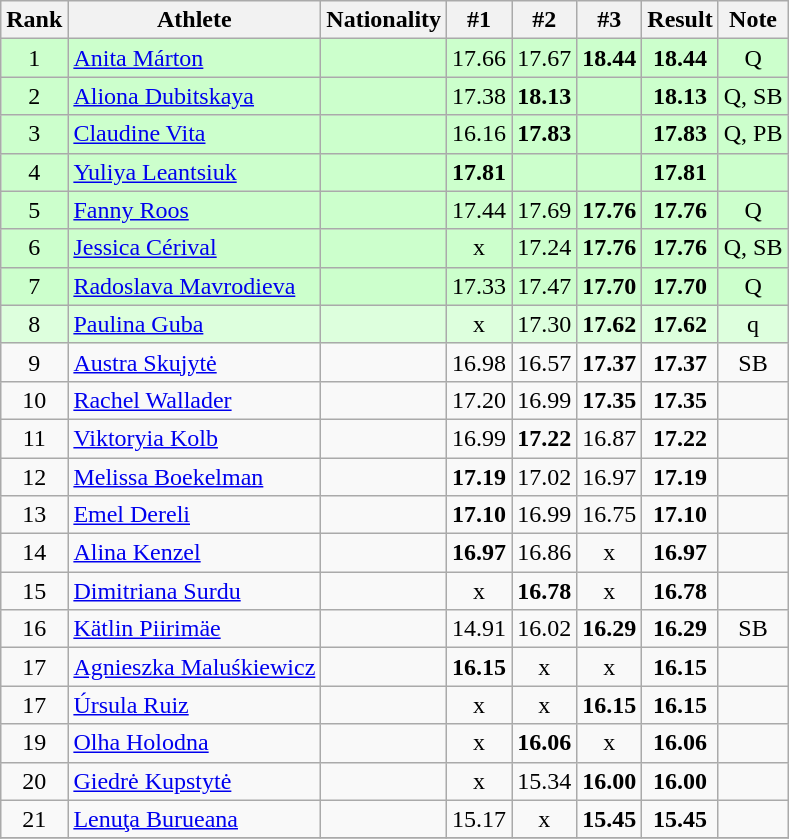<table class="wikitable sortable" style="text-align:center">
<tr>
<th>Rank</th>
<th>Athlete</th>
<th>Nationality</th>
<th>#1</th>
<th>#2</th>
<th>#3</th>
<th>Result</th>
<th>Note</th>
</tr>
<tr bgcolor=ccffcc>
<td>1</td>
<td align=left><a href='#'>Anita Márton</a></td>
<td align=left></td>
<td>17.66</td>
<td>17.67</td>
<td><strong>18.44</strong></td>
<td><strong>18.44</strong></td>
<td>Q</td>
</tr>
<tr bgcolor=ccffcc>
<td>2</td>
<td align=left><a href='#'>Aliona Dubitskaya</a></td>
<td align=left></td>
<td>17.38</td>
<td><strong>18.13</strong></td>
<td></td>
<td><strong>18.13</strong></td>
<td>Q, SB</td>
</tr>
<tr bgcolor=ccffcc>
<td>3</td>
<td align=left><a href='#'>Claudine Vita</a></td>
<td align=left></td>
<td>16.16</td>
<td><strong>17.83</strong></td>
<td></td>
<td><strong>17.83</strong></td>
<td>Q, PB</td>
</tr>
<tr bgcolor=ccffcc>
<td>4</td>
<td align=left><a href='#'>Yuliya Leantsiuk</a></td>
<td align=left></td>
<td><strong>17.81</strong></td>
<td></td>
<td></td>
<td><strong>17.81</strong></td>
<td></td>
</tr>
<tr bgcolor=ccffcc>
<td>5</td>
<td align=left><a href='#'>Fanny Roos</a></td>
<td align=left></td>
<td>17.44</td>
<td>17.69</td>
<td><strong>17.76</strong></td>
<td><strong>17.76</strong></td>
<td>Q</td>
</tr>
<tr bgcolor=ccffcc>
<td>6</td>
<td align=left><a href='#'>Jessica Cérival</a></td>
<td align=left></td>
<td>x</td>
<td>17.24</td>
<td><strong>17.76</strong></td>
<td><strong>17.76</strong></td>
<td>Q, SB</td>
</tr>
<tr bgcolor=ccffcc>
<td>7</td>
<td align=left><a href='#'>Radoslava Mavrodieva</a></td>
<td align=left></td>
<td>17.33</td>
<td>17.47</td>
<td><strong>17.70</strong></td>
<td><strong>17.70</strong></td>
<td>Q</td>
</tr>
<tr bgcolor=ddffdd>
<td>8</td>
<td align=left><a href='#'>Paulina Guba</a></td>
<td align=left></td>
<td>x</td>
<td>17.30</td>
<td><strong>17.62</strong></td>
<td><strong>17.62</strong></td>
<td>q</td>
</tr>
<tr>
<td>9</td>
<td align=left><a href='#'>Austra Skujytė</a></td>
<td align=left></td>
<td>16.98</td>
<td>16.57</td>
<td><strong>17.37</strong></td>
<td><strong>17.37</strong></td>
<td>SB</td>
</tr>
<tr>
<td>10</td>
<td align=left><a href='#'>Rachel Wallader</a></td>
<td align=left></td>
<td>17.20</td>
<td>16.99</td>
<td><strong>17.35</strong></td>
<td><strong>17.35</strong></td>
<td></td>
</tr>
<tr>
<td>11</td>
<td align=left><a href='#'>Viktoryia Kolb</a></td>
<td align=left></td>
<td>16.99</td>
<td><strong>17.22</strong></td>
<td>16.87</td>
<td><strong>17.22</strong></td>
<td></td>
</tr>
<tr>
<td>12</td>
<td align=left><a href='#'>Melissa Boekelman</a></td>
<td align=left></td>
<td><strong>17.19</strong></td>
<td>17.02</td>
<td>16.97</td>
<td><strong>17.19</strong></td>
<td></td>
</tr>
<tr>
<td>13</td>
<td align=left><a href='#'>Emel Dereli</a></td>
<td align=left></td>
<td><strong>17.10</strong></td>
<td>16.99</td>
<td>16.75</td>
<td><strong>17.10</strong></td>
<td></td>
</tr>
<tr>
<td>14</td>
<td align=left><a href='#'>Alina Kenzel</a></td>
<td align=left></td>
<td><strong>16.97</strong></td>
<td>16.86</td>
<td>x</td>
<td><strong>16.97</strong></td>
<td></td>
</tr>
<tr>
<td>15</td>
<td align=left><a href='#'>Dimitriana Surdu</a></td>
<td align=left></td>
<td>x</td>
<td><strong>16.78</strong></td>
<td>x</td>
<td><strong>16.78</strong></td>
<td></td>
</tr>
<tr>
<td>16</td>
<td align=left><a href='#'>Kätlin Piirimäe</a></td>
<td align=left></td>
<td>14.91</td>
<td>16.02</td>
<td><strong>16.29</strong></td>
<td><strong>16.29</strong></td>
<td>SB</td>
</tr>
<tr>
<td>17</td>
<td align=left><a href='#'>Agnieszka Maluśkiewicz</a></td>
<td align=left></td>
<td><strong>16.15</strong></td>
<td>x</td>
<td>x</td>
<td><strong>16.15</strong></td>
<td></td>
</tr>
<tr>
<td>17</td>
<td align=left><a href='#'>Úrsula Ruiz</a></td>
<td align=left></td>
<td>x</td>
<td>x</td>
<td><strong>16.15</strong></td>
<td><strong>16.15</strong></td>
<td></td>
</tr>
<tr>
<td>19</td>
<td align=left><a href='#'>Olha Holodna</a></td>
<td align=left></td>
<td>x</td>
<td><strong>16.06</strong></td>
<td>x</td>
<td><strong>16.06</strong></td>
<td></td>
</tr>
<tr>
<td>20</td>
<td align=left><a href='#'>Giedrė Kupstytė</a></td>
<td align=left></td>
<td>x</td>
<td>15.34</td>
<td><strong>16.00</strong></td>
<td><strong>16.00</strong></td>
<td></td>
</tr>
<tr>
<td>21</td>
<td align=left><a href='#'>Lenuţa Burueana</a></td>
<td align=left></td>
<td>15.17</td>
<td>x</td>
<td><strong>15.45</strong></td>
<td><strong>15.45</strong></td>
<td></td>
</tr>
<tr>
</tr>
</table>
